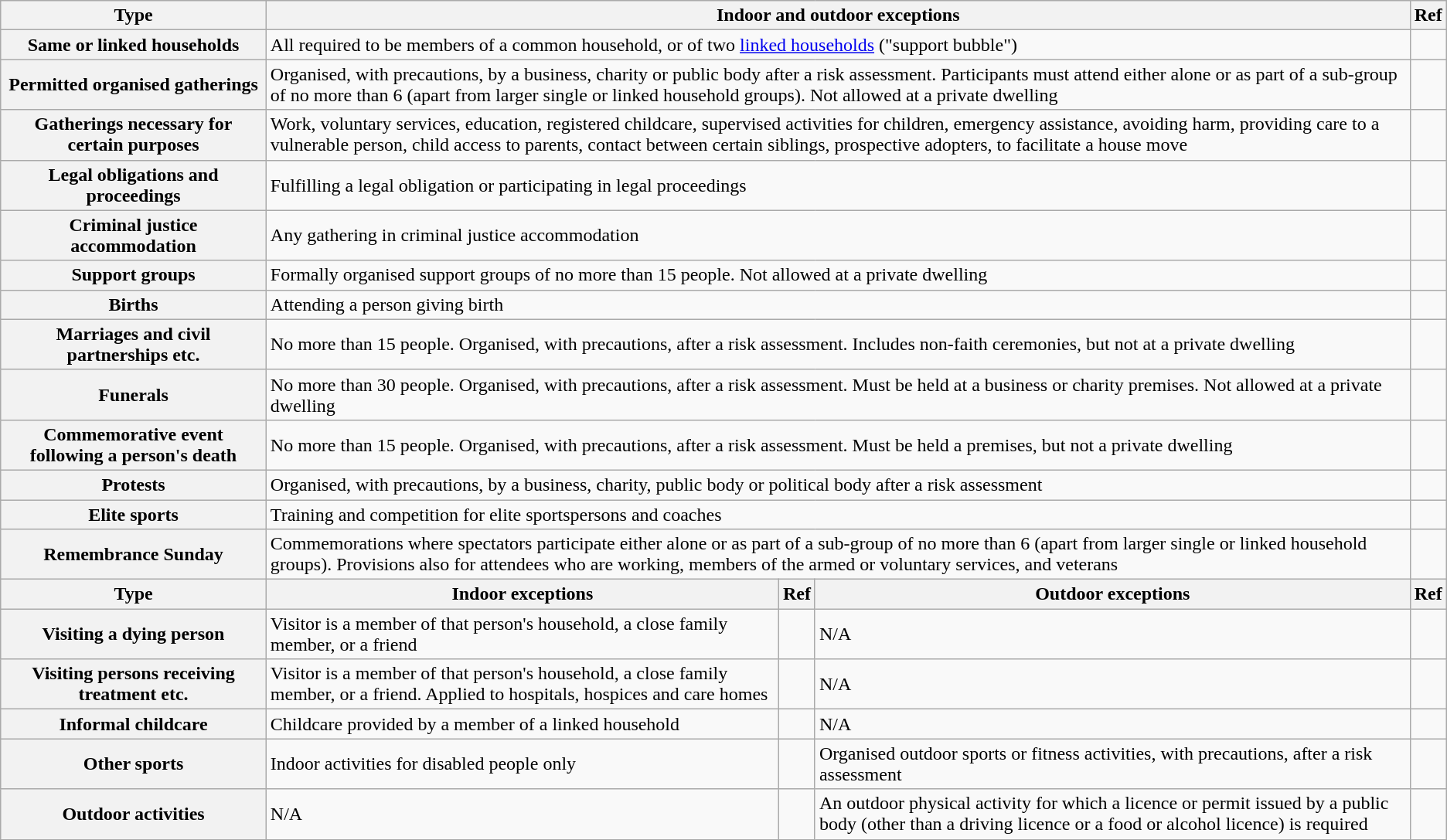<table class="wikitable">
<tr>
<th>Type</th>
<th colspan="3">Indoor and outdoor exceptions</th>
<th>Ref</th>
</tr>
<tr>
<th>Same or linked households</th>
<td colspan="3">All required to be members of a common household, or of two <a href='#'>linked households</a> ("support bubble")</td>
<td></td>
</tr>
<tr>
<th>Permitted organised gatherings</th>
<td colspan="3">Organised, with precautions, by a business, charity or public body after a risk assessment. Participants must attend either alone or as part of a sub-group of no more than 6 (apart from larger single or linked household groups). Not allowed at a private dwelling</td>
<td></td>
</tr>
<tr>
<th>Gatherings necessary for certain purposes</th>
<td colspan="3">Work, voluntary services, education, registered childcare, supervised activities for children, emergency assistance, avoiding harm, providing care to a vulnerable person, child access to parents, contact between certain siblings, prospective adopters, to facilitate a house move</td>
<td></td>
</tr>
<tr>
<th>Legal obligations and proceedings</th>
<td colspan="3">Fulfilling a legal obligation or participating in legal proceedings</td>
<td></td>
</tr>
<tr>
<th>Criminal justice accommodation</th>
<td colspan="3">Any gathering in criminal justice accommodation</td>
<td></td>
</tr>
<tr>
<th>Support groups</th>
<td colspan="3">Formally organised support groups of no more than 15 people. Not allowed at a private dwelling</td>
<td></td>
</tr>
<tr>
<th>Births</th>
<td colspan="3">Attending a person giving birth</td>
<td></td>
</tr>
<tr>
<th>Marriages and civil partnerships etc.</th>
<td colspan="3">No more than 15 people. Organised, with precautions, after a risk assessment. Includes non-faith ceremonies, but not at a private dwelling</td>
<td></td>
</tr>
<tr>
<th>Funerals</th>
<td colspan="3">No more than 30 people. Organised, with precautions, after a risk assessment. Must be held at a business or charity premises. Not allowed at a private dwelling</td>
<td></td>
</tr>
<tr>
<th>Commemorative event following a person's death</th>
<td colspan="3">No more than 15 people. Organised, with precautions, after a risk assessment. Must be held a premises, but not a private dwelling</td>
<td></td>
</tr>
<tr>
<th>Protests</th>
<td colspan="3">Organised, with precautions, by a business, charity, public body or political body after a risk assessment</td>
<td></td>
</tr>
<tr>
<th>Elite sports</th>
<td colspan="3">Training and competition for elite sportspersons and coaches</td>
<td></td>
</tr>
<tr>
<th>Remembrance Sunday</th>
<td colspan="3">Commemorations where spectators participate either alone or as part of a sub-group of no more than 6 (apart from larger single or linked household groups). Provisions also for attendees who are working, members of the armed or voluntary services, and veterans</td>
<td></td>
</tr>
<tr>
<th>Type</th>
<th>Indoor exceptions</th>
<th>Ref</th>
<th>Outdoor exceptions</th>
<th>Ref</th>
</tr>
<tr>
<th>Visiting a dying person</th>
<td>Visitor is a member of that person's household, a close family member, or a friend</td>
<td></td>
<td>N/A</td>
<td></td>
</tr>
<tr>
<th>Visiting persons receiving treatment etc.</th>
<td>Visitor is a member of that person's household, a close family member, or a friend. Applied to hospitals, hospices and care homes</td>
<td></td>
<td>N/A</td>
<td></td>
</tr>
<tr>
<th>Informal childcare</th>
<td>Childcare provided by a member of a linked household</td>
<td></td>
<td>N/A</td>
<td></td>
</tr>
<tr>
<th>Other sports</th>
<td>Indoor activities for disabled people only</td>
<td></td>
<td>Organised outdoor sports or fitness activities, with precautions, after a risk assessment</td>
<td></td>
</tr>
<tr>
<th>Outdoor activities</th>
<td>N/A</td>
<td></td>
<td>An outdoor physical activity for which a licence or permit issued by a public body (other than a driving licence or a food or alcohol licence) is required</td>
<td></td>
</tr>
</table>
